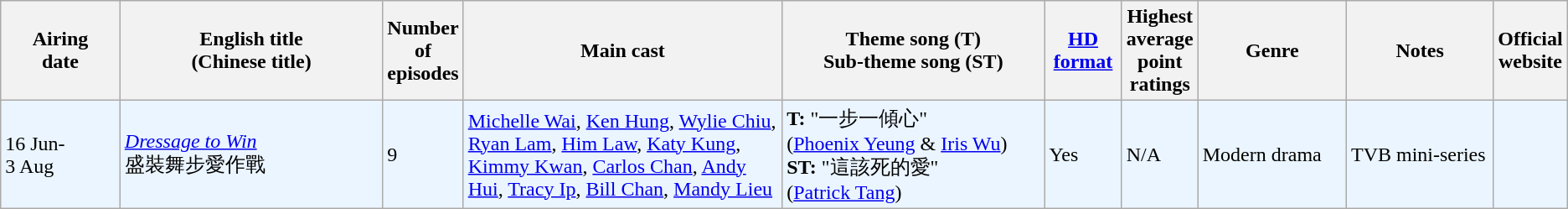<table class="wikitable">
<tr>
<th align=center width=8% bgcolor="silver">Airing<br>date</th>
<th align=center width=18% bgcolor="silver">English title <br> (Chinese title)</th>
<th align=center width=5% bgcolor="silver">Number of episodes</th>
<th align=center width=22% bgcolor="silver">Main cast</th>
<th align=center width=18% bgcolor="silver">Theme song (T) <br>Sub-theme song (ST)</th>
<th align=center width=5% bgcolor="silver"><a href='#'>HD <br> format</a></th>
<th align=center width=2% bgcolor="silver">Highest average <br> point ratings</th>
<th align=center width=10% bgcolor="silver">Genre</th>
<th align=center width=10% bgcolor="silver">Notes</th>
<th align=center width=1% bgcolor="silver">Official website</th>
</tr>
<tr ---- bgcolor="#ebf5ff">
<td>16 Jun-<br>3 Aug</td>
<td><em><a href='#'>Dressage to Win</a></em> <br> 盛裝舞步愛作戰</td>
<td>9</td>
<td><a href='#'>Michelle Wai</a>, <a href='#'>Ken Hung</a>, <a href='#'>Wylie Chiu</a>, <a href='#'>Ryan Lam</a>, <a href='#'>Him Law</a>, <a href='#'>Katy Kung</a>, <a href='#'>Kimmy Kwan</a>, <a href='#'>Carlos Chan</a>, <a href='#'>Andy Hui</a>, <a href='#'>Tracy Ip</a>, <a href='#'>Bill Chan</a>, <a href='#'>Mandy Lieu</a></td>
<td><strong>T:</strong> "一步一傾心" <br>(<a href='#'>Phoenix Yeung</a> & <a href='#'>Iris Wu</a>) <br> <strong>ST:</strong> "這該死的愛" <br>(<a href='#'>Patrick Tang</a>)</td>
<td>Yes</td>
<td>N/A</td>
<td>Modern drama</td>
<td>TVB mini-series</td>
<td></td>
</tr>
</table>
